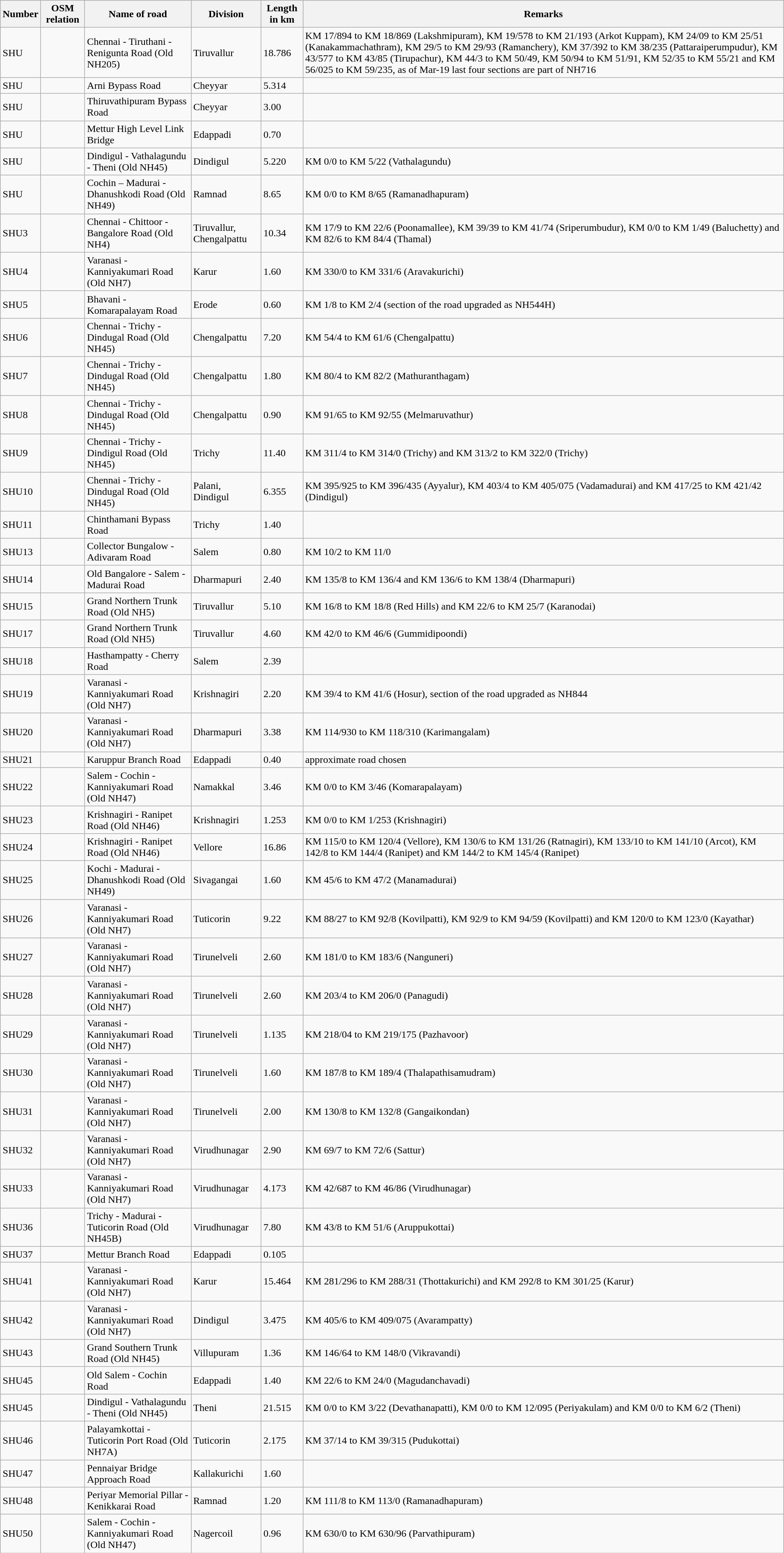<table class="wikitable">
<tr>
<th>Number</th>
<th>OSM relation</th>
<th>Name of road</th>
<th>Division</th>
<th>Length in km</th>
<th>Remarks</th>
</tr>
<tr>
<td>SHU</td>
<td></td>
<td>Chennai - Tiruthani - Renigunta Road (Old NH205)</td>
<td>Tiruvallur</td>
<td>18.786</td>
<td>KM 17/894 to KM 18/869 (Lakshmipuram), KM 19/578 to KM 21/193 (Arkot Kuppam), KM 24/09 to KM 25/51 (Kanakammachathram), KM 29/5 to KM 29/93 (Ramanchery), KM 37/392 to KM 38/235 (Pattaraiperumpudur), KM 43/577 to KM 43/85 (Tirupachur), KM 44/3 to KM 50/49, KM 50/94 to KM 51/91, KM 52/35 to KM 55/21 and KM 56/025 to KM 59/235, as of Mar-19 last four sections are part of NH716</td>
</tr>
<tr>
<td>SHU</td>
<td></td>
<td>Arni Bypass Road</td>
<td>Cheyyar</td>
<td>5.314</td>
<td></td>
</tr>
<tr>
<td>SHU</td>
<td></td>
<td>Thiruvathipuram Bypass Road</td>
<td>Cheyyar</td>
<td>3.00</td>
<td></td>
</tr>
<tr>
<td>SHU</td>
<td></td>
<td>Mettur High Level Link Bridge</td>
<td>Edappadi</td>
<td>0.70</td>
<td></td>
</tr>
<tr>
<td>SHU</td>
<td></td>
<td>Dindigul - Vathalagundu - Theni (Old NH45)</td>
<td>Dindigul</td>
<td>5.220</td>
<td>KM 0/0 to KM 5/22 (Vathalagundu)</td>
</tr>
<tr>
<td>SHU</td>
<td></td>
<td>Cochin – Madurai - Dhanushkodi Road (Old NH49)</td>
<td>Ramnad</td>
<td>8.65</td>
<td>KM 0/0 to KM 8/65 (Ramanadhapuram)</td>
</tr>
<tr>
<td>SHU3</td>
<td></td>
<td>Chennai - Chittoor - Bangalore Road (Old NH4)</td>
<td>Tiruvallur, Chengalpattu</td>
<td>10.34</td>
<td>KM 17/9 to KM 22/6 (Poonamallee), KM 39/39 to KM 41/74 (Sriperumbudur), KM 0/0 to KM 1/49 (Baluchetty) and KM 82/6 to KM 84/4 (Thamal)</td>
</tr>
<tr>
<td>SHU4</td>
<td></td>
<td>Varanasi - Kanniyakumari Road (Old NH7)</td>
<td>Karur</td>
<td>1.60</td>
<td>KM 330/0 to KM  331/6 (Aravakurichi)</td>
</tr>
<tr>
<td>SHU5</td>
<td></td>
<td>Bhavani - Komarapalayam Road</td>
<td>Erode</td>
<td>0.60</td>
<td>KM 1/8 to KM 2/4 (section of the road upgraded as NH544H)</td>
</tr>
<tr>
<td>SHU6</td>
<td></td>
<td>Chennai - Trichy - Dindugal Road (Old NH45)</td>
<td>Chengalpattu</td>
<td>7.20</td>
<td>KM 54/4 to KM 61/6 (Chengalpattu)</td>
</tr>
<tr>
<td>SHU7</td>
<td></td>
<td>Chennai - Trichy - Dindugal Road (Old NH45)</td>
<td>Chengalpattu</td>
<td>1.80</td>
<td>KM 80/4 to KM 82/2 (Mathuranthagam)</td>
</tr>
<tr>
<td>SHU8</td>
<td></td>
<td>Chennai - Trichy - Dindugal Road (Old NH45)</td>
<td>Chengalpattu</td>
<td>0.90</td>
<td>KM 91/65 to KM 92/55 (Melmaruvathur)</td>
</tr>
<tr>
<td>SHU9</td>
<td></td>
<td>Chennai - Trichy - Dindigul Road (Old NH45)</td>
<td>Trichy</td>
<td>11.40</td>
<td>KM 311/4 to KM 314/0 (Trichy) and KM 313/2 to KM 322/0 (Trichy)</td>
</tr>
<tr>
<td>SHU10</td>
<td></td>
<td>Chennai - Trichy - Dindugal Road (Old NH45)</td>
<td>Palani, Dindigul</td>
<td>6.355</td>
<td>KM 395/925 to KM 396/435 (Ayyalur), KM 403/4 to KM 405/075 (Vadamadurai) and KM 417/25 to KM 421/42 (Dindigul)</td>
</tr>
<tr>
<td>SHU11</td>
<td></td>
<td>Chinthamani Bypass Road</td>
<td>Trichy</td>
<td>1.40</td>
<td></td>
</tr>
<tr>
<td>SHU13</td>
<td></td>
<td>Collector Bungalow - Adivaram Road</td>
<td>Salem</td>
<td>0.80</td>
<td>KM 10/2 to KM 11/0</td>
</tr>
<tr>
<td>SHU14</td>
<td></td>
<td>Old Bangalore - Salem - Madurai Road</td>
<td>Dharmapuri</td>
<td>2.40</td>
<td>KM 135/8 to KM 136/4 and KM 136/6 to KM 138/4 (Dharmapuri)</td>
</tr>
<tr>
<td>SHU15</td>
<td></td>
<td>Grand Northern Trunk Road (Old NH5)</td>
<td>Tiruvallur</td>
<td>5.10</td>
<td>KM 16/8 to KM 18/8 (Red Hills) and KM 22/6 to KM 25/7 (Karanodai)</td>
</tr>
<tr>
<td>SHU17</td>
<td></td>
<td>Grand Northern Trunk Road (Old NH5)</td>
<td>Tiruvallur</td>
<td>4.60</td>
<td>KM 42/0 to KM 46/6 (Gummidipoondi)</td>
</tr>
<tr>
<td>SHU18</td>
<td></td>
<td>Hasthampatty - Cherry Road</td>
<td>Salem</td>
<td>2.39</td>
<td></td>
</tr>
<tr>
<td>SHU19</td>
<td></td>
<td>Varanasi - Kanniyakumari Road (Old NH7)</td>
<td>Krishnagiri</td>
<td>2.20</td>
<td>KM 39/4 to KM 41/6 (Hosur), section of the road upgraded as NH844</td>
</tr>
<tr>
<td>SHU20</td>
<td></td>
<td>Varanasi - Kanniyakumari Road (Old NH7)</td>
<td>Dharmapuri</td>
<td>3.38</td>
<td>KM 114/930 to KM 118/310 (Karimangalam)</td>
</tr>
<tr>
<td>SHU21</td>
<td></td>
<td>Karuppur Branch Road</td>
<td>Edappadi</td>
<td>0.40</td>
<td>approximate road chosen</td>
</tr>
<tr>
<td>SHU22</td>
<td></td>
<td>Salem - Cochin - Kanniyakumari Road (Old NH47)</td>
<td>Namakkal</td>
<td>3.46</td>
<td>KM 0/0 to KM 3/46 (Komarapalayam)</td>
</tr>
<tr>
<td>SHU23</td>
<td></td>
<td>Krishnagiri - Ranipet Road (Old NH46)</td>
<td>Krishnagiri</td>
<td>1.253</td>
<td>KM 0/0 to KM 1/253 (Krishnagiri)</td>
</tr>
<tr>
<td>SHU24</td>
<td></td>
<td>Krishnagiri - Ranipet Road (Old NH46)</td>
<td>Vellore</td>
<td>16.86</td>
<td>KM 115/0 to KM 120/4 (Vellore), KM 130/6 to KM 131/26 (Ratnagiri), KM 133/10 to KM 141/10 (Arcot), KM 142/8 to KM 144/4 (Ranipet) and KM 144/2 to KM 145/4 (Ranipet)</td>
</tr>
<tr>
<td>SHU25</td>
<td></td>
<td>Kochi - Madurai - Dhanushkodi Road (Old NH49)</td>
<td>Sivagangai</td>
<td>1.60</td>
<td>KM 45/6 to KM 47/2 (Manamadurai)</td>
</tr>
<tr>
<td>SHU26</td>
<td></td>
<td>Varanasi - Kanniyakumari Road (Old NH7)</td>
<td>Tuticorin</td>
<td>9.22</td>
<td>KM 88/27 to KM 92/8 (Kovilpatti), KM 92/9 to KM 94/59 (Kovilpatti) and KM 120/0 to KM 123/0 (Kayathar)</td>
</tr>
<tr>
<td>SHU27</td>
<td></td>
<td>Varanasi - Kanniyakumari Road (Old NH7)</td>
<td>Tirunelveli</td>
<td>2.60</td>
<td>KM 181/0 to KM 183/6 (Nanguneri)</td>
</tr>
<tr>
<td>SHU28</td>
<td></td>
<td>Varanasi - Kanniyakumari Road (Old NH7)</td>
<td>Tirunelveli</td>
<td>2.60</td>
<td>KM 203/4 to KM 206/0 (Panagudi)</td>
</tr>
<tr>
<td>SHU29</td>
<td></td>
<td>Varanasi - Kanniyakumari Road (Old NH7)</td>
<td>Tirunelveli</td>
<td>1.135</td>
<td>KM 218/04 to KM 219/175 (Pazhavoor)</td>
</tr>
<tr>
<td>SHU30</td>
<td></td>
<td>Varanasi - Kanniyakumari Road (Old NH7)</td>
<td>Tirunelveli</td>
<td>1.60</td>
<td>KM 187/8 to KM 189/4 (Thalapathisamudram)</td>
</tr>
<tr>
<td>SHU31</td>
<td></td>
<td>Varanasi - Kanniyakumari Road (Old NH7)</td>
<td>Tirunelveli</td>
<td>2.00</td>
<td>KM 130/8 to KM 132/8 (Gangaikondan)</td>
</tr>
<tr>
<td>SHU32</td>
<td></td>
<td>Varanasi - Kanniyakumari Road (Old NH7)</td>
<td>Virudhunagar</td>
<td>2.90</td>
<td>KM 69/7 to KM 72/6 (Sattur)</td>
</tr>
<tr>
<td>SHU33</td>
<td></td>
<td>Varanasi - Kanniyakumari Road (Old NH7)</td>
<td>Virudhunagar</td>
<td>4.173</td>
<td>KM 42/687 to KM 46/86 (Virudhunagar)</td>
</tr>
<tr>
<td>SHU36</td>
<td></td>
<td>Trichy - Madurai - Tuticorin Road (Old NH45B)</td>
<td>Virudhunagar</td>
<td>7.80</td>
<td>KM 43/8 to KM 51/6 (Aruppukottai)</td>
</tr>
<tr>
<td>SHU37</td>
<td></td>
<td>Mettur Branch Road</td>
<td>Edappadi</td>
<td>0.105</td>
<td></td>
</tr>
<tr>
<td>SHU41</td>
<td></td>
<td>Varanasi - Kanniyakumari Road (Old NH7)</td>
<td>Karur</td>
<td>15.464</td>
<td>KM 281/296 to KM 288/31 (Thottakurichi) and KM 292/8 to KM 301/25 (Karur)</td>
</tr>
<tr>
<td>SHU42</td>
<td></td>
<td>Varanasi - Kanniyakumari Road (Old NH7)</td>
<td>Dindigul</td>
<td>3.475</td>
<td>KM 405/6 to KM 409/075 (Avarampatty)</td>
</tr>
<tr>
<td>SHU43</td>
<td></td>
<td>Grand Southern Trunk Road (Old NH45)</td>
<td>Villupuram</td>
<td>1.36</td>
<td>KM 146/64 to KM 148/0 (Vikravandi)</td>
</tr>
<tr>
<td>SHU45</td>
<td></td>
<td>Old Salem - Cochin Road</td>
<td>Edappadi</td>
<td>1.40</td>
<td>KM 22/6 to KM 24/0 (Magudanchavadi)</td>
</tr>
<tr>
<td>SHU45</td>
<td></td>
<td>Dindigul - Vathalagundu - Theni (Old NH45)</td>
<td>Theni</td>
<td>21.515</td>
<td>KM 0/0 to KM 3/22 (Devathanapatti), KM 0/0 to KM 12/095 (Periyakulam) and KM 0/0 to KM 6/2 (Theni)</td>
</tr>
<tr>
<td>SHU46</td>
<td></td>
<td>Palayamkottai - Tuticorin Port Road (Old NH7A)</td>
<td>Tuticorin</td>
<td>2.175</td>
<td>KM 37/14 to KM 39/315 (Pudukottai)</td>
</tr>
<tr>
<td>SHU47</td>
<td></td>
<td>Pennaiyar Bridge Approach Road</td>
<td>Kallakurichi</td>
<td>1.60</td>
<td></td>
</tr>
<tr>
<td>SHU48</td>
<td></td>
<td>Periyar Memorial Pillar - Kenikkarai Road</td>
<td>Ramnad</td>
<td>1.20</td>
<td>KM 111/8 to KM 113/0 (Ramanadhapuram)</td>
</tr>
<tr>
<td>SHU50</td>
<td></td>
<td>Salem - Cochin - Kanniyakumari Road (Old NH47)</td>
<td>Nagercoil</td>
<td>0.96</td>
<td>KM 630/0 to KM 630/96 (Parvathipuram)</td>
</tr>
</table>
